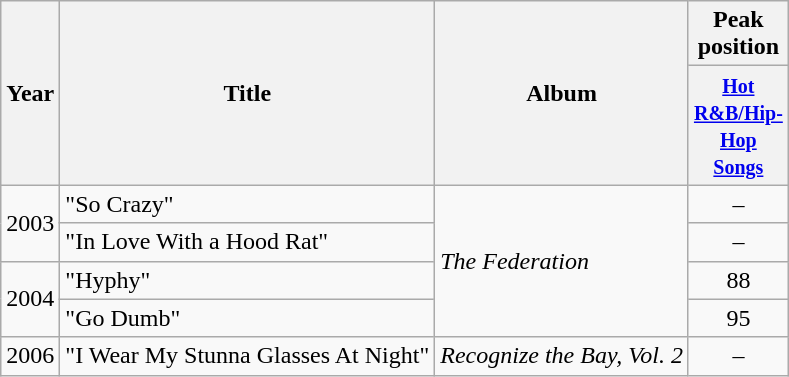<table class="wikitable">
<tr>
<th rowspan="2">Year</th>
<th rowspan="2">Title</th>
<th rowspan="2">Album</th>
<th>Peak position</th>
</tr>
<tr>
<th width="40"><small><a href='#'>Hot R&B/Hip-Hop Songs</a></small></th>
</tr>
<tr>
<td rowspan="2">2003</td>
<td>"So Crazy"</td>
<td rowspan="4"><em>The Federation</em></td>
<td align="center">–</td>
</tr>
<tr>
<td>"In Love With a Hood Rat"</td>
<td align="center">–</td>
</tr>
<tr>
<td rowspan="2">2004</td>
<td>"Hyphy"</td>
<td align="center">88</td>
</tr>
<tr>
<td>"Go Dumb"</td>
<td align="center">95</td>
</tr>
<tr>
<td>2006</td>
<td>"I Wear My Stunna Glasses At Night"</td>
<td><em>Recognize the Bay, Vol. 2</em></td>
<td align="center">–</td>
</tr>
</table>
